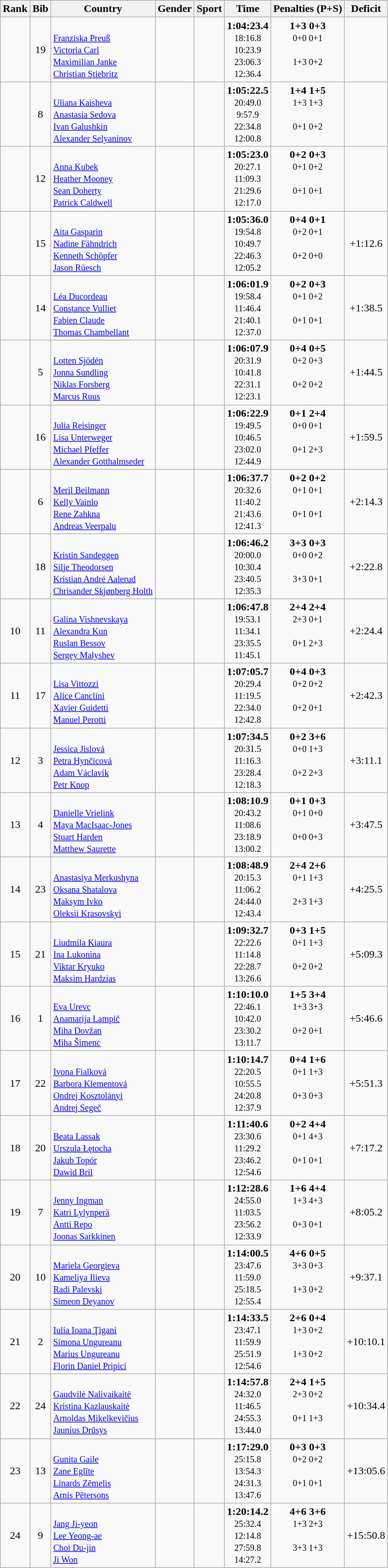<table class="wikitable sortable" style="text-align:center">
<tr>
<th>Rank</th>
<th>Bib</th>
<th>Country</th>
<th>Gender</th>
<th>Sport</th>
<th>Time</th>
<th>Penalties (P+S)</th>
<th>Deficit</th>
</tr>
<tr>
<td></td>
<td>19</td>
<td align=left><br><small><a href='#'>Franziska Preuß</a><br><a href='#'>Victoria Carl</a><br><a href='#'>Maximilian Janke</a><br><a href='#'>Christian Stiebritz</a></small></td>
<td><small><br><br><br><br></small></td>
<td><small><br><br><br><br></small></td>
<td><strong>1:04:23.4</strong><br><small>18:16.8<br>10:23.9<br>23:06.3<br>12:36.4</small></td>
<td><strong>1+3 0+3</strong><br><small>0+0 0+1<br><br>1+3 0+2<br><br></small></td>
<td></td>
</tr>
<tr>
<td></td>
<td>8</td>
<td align=left><br><small><a href='#'>Uliana Kaisheva</a><br><a href='#'>Anastasia Sedova</a><br><a href='#'>Ivan Galushkin</a><br><a href='#'>Alexander Selyaninov</a></small></td>
<td><small><br><br><br><br></small></td>
<td><small><br><br><br><br></small></td>
<td><strong>1:05:22.5</strong><br><small>20:49.0<br>9:57.9<br>22:34.8<br>12:00.8</small></td>
<td><strong>1+4 1+5</strong><br><small>1+3 1+3<br><br>0+1 0+2<br><br></small></td>
<td></td>
</tr>
<tr>
<td></td>
<td>12</td>
<td align=left><br><small><a href='#'>Anna Kubek</a><br><a href='#'>Heather Mooney</a><br><a href='#'>Sean Doherty</a><br><a href='#'>Patrick Caldwell</a></small></td>
<td><small><br><br><br><br></small></td>
<td><small><br><br><br><br></small></td>
<td><strong>1:05:23.0</strong><br><small>20:27.1<br>11:09.3<br>21:29.6<br>12:17.0</small></td>
<td><strong>0+2 0+3</strong><br><small>0+1 0+2<br><br>0+1 0+1<br><br></small></td>
<td></td>
</tr>
<tr>
<td></td>
<td>15</td>
<td align=left><br><small><a href='#'>Aita Gasparin</a><br><a href='#'>Nadine Fähndrich</a><br><a href='#'>Kenneth Schöpfer</a><br><a href='#'>Jason Rüesch</a></small></td>
<td><small><br><br><br><br></small></td>
<td><small><br><br><br><br></small></td>
<td><strong>1:05:36.0</strong><br><small>19:54.8<br>10:49.7<br>22:46.3<br>12:05.2</small></td>
<td><strong>0+4 0+1</strong><br><small>0+2 0+1<br><br>0+2 0+0<br><br></small></td>
<td>+1:12.6</td>
</tr>
<tr>
<td></td>
<td>14</td>
<td align=left><br><small><a href='#'>Léa Ducordeau</a><br><a href='#'>Constance Vulliet</a><br><a href='#'>Fabien Claude</a><br><a href='#'>Thomas Chambellant</a></small></td>
<td><small><br><br><br><br></small></td>
<td><small><br><br><br><br></small></td>
<td><strong>1:06:01.9</strong><br><small>19:58.4<br>11:46.4<br>21:40.1<br>12:37.0</small></td>
<td><strong>0+2 0+3</strong><br><small>0+1 0+2<br><br>0+1 0+1<br><br></small></td>
<td>+1:38.5</td>
</tr>
<tr>
<td></td>
<td>5</td>
<td align=left><br><small><a href='#'>Lotten Sjödén</a><br><a href='#'>Jonna Sundling</a><br><a href='#'>Niklas Forsberg</a><br><a href='#'>Marcus Ruus</a></small></td>
<td><small><br><br><br><br></small></td>
<td><small><br><br><br><br></small></td>
<td><strong>1:06:07.9</strong><br><small>20:31.9<br>10:41.8<br>22:31.1<br>12:23.1</small></td>
<td><strong>0+4 0+5</strong><br><small>0+2 0+3<br><br>0+2 0+2<br><br></small></td>
<td>+1:44.5</td>
</tr>
<tr>
<td></td>
<td>16</td>
<td align=left><br><small><a href='#'>Julia Reisinger</a><br><a href='#'>Lisa Unterweger</a><br><a href='#'>Michael Pfeffer</a><br><a href='#'>Alexander Gotthalmseder</a></small></td>
<td><small><br><br><br><br></small></td>
<td><small><br><br><br><br></small></td>
<td><strong>1:06:22.9</strong><br><small>19:49.5<br>10:46.5<br>23:02.0<br>12:44.9</small></td>
<td><strong>0+1 2+4</strong><br><small>0+0 0+1<br><br>0+1 2+3<br><br></small></td>
<td>+1:59.5</td>
</tr>
<tr>
<td></td>
<td>6</td>
<td align=left><br><small><a href='#'>Meril Beilmann</a><br><a href='#'>Kelly Vainlo</a><br><a href='#'>Rene Zahkna</a><br><a href='#'>Andreas Veerpalu</a></small></td>
<td><small><br><br><br><br></small></td>
<td><small><br><br><br><br></small></td>
<td><strong>1:06:37.7</strong><br><small>20:32.6<br>11:40.2<br>21:43.6<br>12:41.3</small></td>
<td><strong>0+2 0+2</strong><br><small>0+1 0+1<br><br>0+1 0+1<br><br></small></td>
<td>+2:14.3</td>
</tr>
<tr>
<td></td>
<td>18</td>
<td align=left><br><small><a href='#'>Kristin Sandeggen</a><br><a href='#'>Silje Theodorsen</a><br><a href='#'>Kristian André Aalerud</a><br><a href='#'>Chrisander Skjønberg Holth</a></small></td>
<td><small><br><br><br><br></small></td>
<td><small><br><br><br><br></small></td>
<td><strong>1:06:46.2</strong><br><small>20:00.0<br>10:30.4<br>23:40.5<br>12:35.3</small></td>
<td><strong>3+3 0+3 </strong><br><small>0+0 0+2<br><br>3+3 0+1<br><br></small></td>
<td>+2:22.8</td>
</tr>
<tr>
<td>10</td>
<td>11</td>
<td align=left><br><small><a href='#'>Galina Vishnevskaya</a><br><a href='#'>Alexandra Kun</a><br><a href='#'>Ruslan Bessov</a><br><a href='#'>Sergey Malyshev</a></small></td>
<td><small><br><br><br><br></small></td>
<td><small><br><br><br><br></small></td>
<td><strong>1:06:47.8</strong><br><small>19:53.1<br>11:34.1<br>23:35.5<br>11:45.1</small></td>
<td><strong>2+4 2+4 </strong><br><small>2+3 0+1<br><br>0+1 2+3<br><br></small></td>
<td>+2:24.4</td>
</tr>
<tr>
<td>11</td>
<td>17</td>
<td align=left><br><small><a href='#'>Lisa Vittozzi</a><br><a href='#'>Alice Canclini</a><br><a href='#'>Xavier Guidetti</a><br><a href='#'>Manuel Perotti</a></small></td>
<td><small><br><br><br><br></small></td>
<td><small><br><br><br><br></small></td>
<td><strong>1:07:05.7</strong><br><small>20:29.4<br>11:19.5<br>22:34.0<br>12:42.8</small></td>
<td><strong>0+4 0+3 </strong><br><small>0+2 0+2<br><br>0+2 0+1<br><br></small></td>
<td>+2:42.3</td>
</tr>
<tr>
<td>12</td>
<td>3</td>
<td align=left><br><small><a href='#'>Jessica Jislová</a><br><a href='#'>Petra Hynčicová</a><br><a href='#'>Adam Václavík</a><br><a href='#'>Petr Knop</a></small></td>
<td><small><br><br><br><br></small></td>
<td><small><br><br><br><br></small></td>
<td><strong>1:07:34.5</strong><br><small>20:31.5<br>11:16.3<br>23:28.4<br>12:18.3</small></td>
<td><strong>0+2 3+6 </strong><br><small>0+0 1+3<br><br>0+2 2+3<br><br></small></td>
<td>+3:11.1</td>
</tr>
<tr>
<td>13</td>
<td>4</td>
<td align=left><br><small><a href='#'>Danielle Vrielink</a><br><a href='#'>Maya MacIsaac-Jones</a><br><a href='#'>Stuart Harden</a><br><a href='#'>Matthew Saurette</a></small></td>
<td><small><br><br><br><br></small></td>
<td><small><br><br><br><br></small></td>
<td><strong>1:08:10.9</strong><br><small>20:43.2<br>11:08.6<br>23:18.9<br>13:00.2</small></td>
<td><strong>0+1 0+3 </strong><br><small>0+1 0+0<br><br>0+0 0+3<br><br></small></td>
<td>+3:47.5</td>
</tr>
<tr>
<td>14</td>
<td>23</td>
<td align=left><br><small><a href='#'>Anastasiya Merkushyna</a><br><a href='#'>Oksana Shatalova</a><br><a href='#'>Maksym Ivko</a><br><a href='#'>Oleksii Krasovskyi</a></small></td>
<td><small><br><br><br><br></small></td>
<td><small><br><br><br><br></small></td>
<td><strong>1:08:48.9</strong><br><small>20:15.3<br>11:06.2<br>24:44.0<br>12:43.4</small></td>
<td><strong>2+4 2+6 </strong><br><small>0+1 1+3<br><br>2+3 1+3<br><br></small></td>
<td>+4:25.5</td>
</tr>
<tr>
<td>15</td>
<td>21</td>
<td align=left><br><small><a href='#'>Liudmila Kiaura</a><br><a href='#'>Ina Lukonina</a><br><a href='#'>Viktar Kryuko</a><br><a href='#'>Maksim Hardzias</a></small></td>
<td><small><br><br><br><br></small></td>
<td><small><br><br><br><br></small></td>
<td><strong>1:09:32.7</strong><br><small>22:22.6<br>11:14.8<br>22:28.7<br>13:26.6</small></td>
<td><strong>0+3 1+5 </strong><br><small>0+1 1+3<br><br>0+2 0+2<br><br></small></td>
<td>+5:09.3</td>
</tr>
<tr>
<td>16</td>
<td>1</td>
<td align=left><br><small><a href='#'>Eva Urevc</a><br><a href='#'>Anamarija Lampič</a><br><a href='#'>Miha Dovžan</a><br><a href='#'>Miha Šimenc</a></small></td>
<td><small><br><br><br><br></small></td>
<td><small><br><br><br><br></small></td>
<td><strong>1:10:10.0</strong><br><small>22:46.1<br>10:42.0<br>23:30.2<br>13:11.7</small></td>
<td><strong>1+5 3+4 </strong><br><small>1+3 3+3<br><br>0+2 0+1<br><br></small></td>
<td>+5:46.6</td>
</tr>
<tr>
<td>17</td>
<td>22</td>
<td align=left><br><small><a href='#'>Ivona Fialková</a><br><a href='#'>Barbora Klementová</a><br><a href='#'>Ondrej Kosztolányi</a><br><a href='#'>Andrej Segeč</a></small></td>
<td><small><br><br><br><br></small></td>
<td><small><br><br><br><br></small></td>
<td><strong>1:10:14.7</strong><br><small>22:20.5<br>10:55.5<br>24:20.8<br>12:37.9</small></td>
<td><strong>0+4 1+6 </strong><br><small>0+1 1+3<br><br>0+3 0+3<br><br></small></td>
<td>+5:51.3</td>
</tr>
<tr>
<td>18</td>
<td>20</td>
<td align=left><br><small><a href='#'>Beata Lassak</a><br><a href='#'>Urszula Łętocha</a><br><a href='#'>Jakub Topór</a><br><a href='#'>Dawid Bril</a></small></td>
<td><small><br><br><br><br></small></td>
<td><small><br><br><br><br></small></td>
<td><strong>1:11:40.6</strong><br><small>23:30.6<br>11:29.2<br>23:46.2<br>12:54.6</small></td>
<td><strong>0+2 4+4 </strong><br><small>0+1 4+3<br><br>0+1 0+1<br><br></small></td>
<td>+7:17.2</td>
</tr>
<tr>
<td>19</td>
<td>7</td>
<td align=left><br><small><a href='#'>Jenny Ingman</a><br><a href='#'>Katri Lylynperä</a><br><a href='#'>Antti Repo</a><br><a href='#'>Joonas Sarkkinen</a></small></td>
<td><small><br><br><br><br></small></td>
<td><small><br><br><br><br></small></td>
<td><strong>1:12:28.6</strong><br><small>24:55.0<br>11:03.5<br>23:56.2<br>12:33.9</small></td>
<td><strong>1+6 4+4 </strong><br><small>1+3 4+3<br><br>0+3 0+1<br><br></small></td>
<td>+8:05.2</td>
</tr>
<tr>
<td>20</td>
<td>10</td>
<td align=left><br><small><a href='#'>Mariela Georgieva</a><br><a href='#'>Kameliya Ilieva</a><br><a href='#'>Radi Palevski</a><br><a href='#'>Simeon Deyanov</a></small></td>
<td><small><br><br><br><br></small></td>
<td><small><br><br><br><br></small></td>
<td><strong>1:14:00.5</strong><br><small>23:47.6<br>11:59.0<br>25:18.5<br>12:55.4</small></td>
<td><strong>4+6 0+5 </strong><br><small>3+3 0+3<br><br>1+3 0+2<br><br></small></td>
<td>+9:37.1</td>
</tr>
<tr>
<td>21</td>
<td>2</td>
<td align=left><br><small><a href='#'>Iulia Ioana Ţigani</a><br><a href='#'>Simona Ungureanu</a><br><a href='#'>Marius Ungureanu</a><br><a href='#'>Florin Daniel Pripici</a></small></td>
<td><small><br><br><br><br></small></td>
<td><small><br><br><br><br></small></td>
<td><strong>1:14:33.5</strong><br><small>23:47.1<br>11:59.9<br>25:51.9<br>12:54.6</small></td>
<td><strong>2+6 0+4 </strong><br><small>1+3 0+2<br><br>1+3 0+2<br><br></small></td>
<td>+10:10.1</td>
</tr>
<tr>
<td>22</td>
<td>24</td>
<td align=left><br><small><a href='#'>Gaudvilė Nalivaikaitė</a><br><a href='#'>Kristina Kazlauskaitė</a><br><a href='#'>Arnoldas Mikelkevičius</a><br><a href='#'>Jaunius Drūsys</a></small></td>
<td><small><br><br><br><br></small></td>
<td><small><br><br><br><br></small></td>
<td><strong>1:14:57.8</strong><br><small>24:32.0<br>11:46.5<br>24:55.3<br>13:44.0</small></td>
<td><strong>2+4 1+5 </strong><br><small>2+3 0+2<br><br>0+1 1+3<br><br></small></td>
<td>+10:34.4</td>
</tr>
<tr>
<td>23</td>
<td>13</td>
<td align=left><br><small><a href='#'>Gunita Gaile</a><br><a href='#'>Zane Eglīte</a><br><a href='#'>Linards Zēmelis</a><br><a href='#'>Arnis Pētersons</a></small></td>
<td><small><br><br><br><br></small></td>
<td><small><br><br><br><br></small></td>
<td><strong>1:17:29.0</strong><br><small>25:15.8<br>13:54.3<br>24:31.3<br>13:47.6</small></td>
<td><strong>0+3 0+3 </strong><br><small>0+2 0+2<br><br>0+1 0+1<br><br></small></td>
<td>+13:05.6</td>
</tr>
<tr>
<td>24</td>
<td>9</td>
<td align=left><br><small><a href='#'>Jang Ji-yeon</a><br><a href='#'>Lee Yeong-ae</a><br><a href='#'>Choi Du-jin</a><br><a href='#'>Ji Won</a></small></td>
<td><small><br><br><br><br></small></td>
<td><small><br><br><br><br></small></td>
<td><strong>1:20:14.2</strong><br><small>25:32.4<br>12:14.8<br>27:59.8<br>14:27.2</small></td>
<td><strong>4+6 3+6 </strong><br><small>1+3 2+3<br><br>3+3 1+3<br><br></small></td>
<td>+15:50.8</td>
</tr>
</table>
